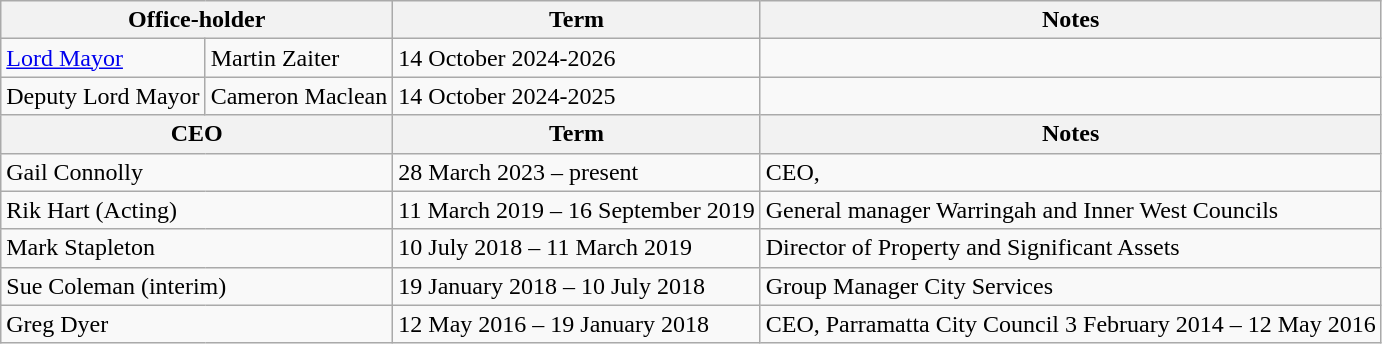<table class="wikitable">
<tr>
<th colspan="2">Office-holder</th>
<th>Term</th>
<th>Notes</th>
</tr>
<tr>
<td><a href='#'>Lord Mayor</a></td>
<td>Martin Zaiter</td>
<td>14 October 2024-2026</td>
<td></td>
</tr>
<tr>
<td>Deputy Lord Mayor</td>
<td>Cameron Maclean</td>
<td>14 October 2024-2025</td>
<td></td>
</tr>
<tr>
<th colspan="2">CEO</th>
<th>Term</th>
<th>Notes</th>
</tr>
<tr>
<td colspan="2">Gail Connolly</td>
<td>28 March 2023 – present</td>
<td>CEO, </td>
</tr>
<tr>
<td colspan="2">Rik Hart (Acting)</td>
<td>11 March 2019 – 16 September 2019</td>
<td>General manager Warringah and Inner West Councils</td>
</tr>
<tr>
<td colspan="2">Mark Stapleton</td>
<td>10 July 2018 – 11 March 2019</td>
<td>Director of Property and Significant Assets</td>
</tr>
<tr>
<td colspan="2">Sue Coleman (interim)</td>
<td>19 January 2018 – 10 July 2018</td>
<td>Group Manager City Services</td>
</tr>
<tr>
<td colspan="2">Greg Dyer</td>
<td>12 May 2016 – 19 January 2018</td>
<td>CEO, Parramatta City Council 3 February 2014 – 12 May 2016</td>
</tr>
</table>
